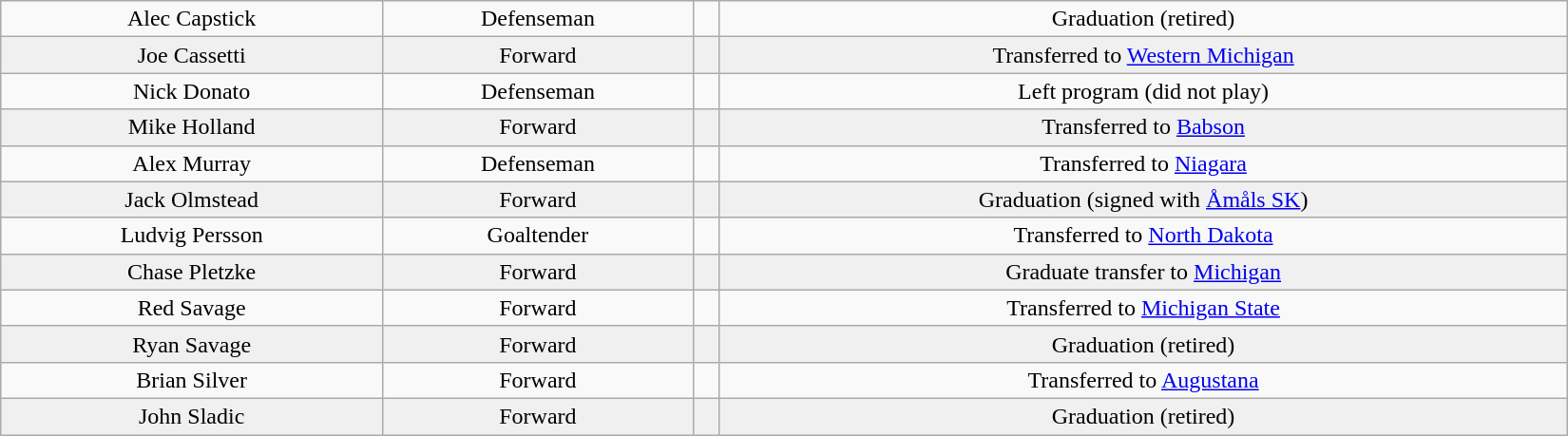<table class="wikitable" width=1100>
<tr align="center" bgcolor="">
<td>Alec Capstick</td>
<td>Defenseman</td>
<td></td>
<td>Graduation (retired)</td>
</tr>
<tr align="center" bgcolor="f0f0f0">
<td>Joe Cassetti</td>
<td>Forward</td>
<td></td>
<td>Transferred to <a href='#'>Western Michigan</a></td>
</tr>
<tr align="center" bgcolor="">
<td>Nick Donato</td>
<td>Defenseman</td>
<td></td>
<td>Left program (did not play)</td>
</tr>
<tr align="center" bgcolor="f0f0f0">
<td>Mike Holland</td>
<td>Forward</td>
<td></td>
<td>Transferred to <a href='#'>Babson</a></td>
</tr>
<tr align="center" bgcolor="">
<td>Alex Murray</td>
<td>Defenseman</td>
<td></td>
<td>Transferred to <a href='#'>Niagara</a></td>
</tr>
<tr align="center" bgcolor="f0f0f0">
<td>Jack Olmstead</td>
<td>Forward</td>
<td></td>
<td>Graduation (signed with <a href='#'>Åmåls SK</a>)</td>
</tr>
<tr align="center" bgcolor="">
<td>Ludvig Persson</td>
<td>Goaltender</td>
<td></td>
<td>Transferred to <a href='#'>North Dakota</a></td>
</tr>
<tr align="center" bgcolor="f0f0f0">
<td>Chase Pletzke</td>
<td>Forward</td>
<td></td>
<td>Graduate transfer to <a href='#'>Michigan</a></td>
</tr>
<tr align="center" bgcolor="">
<td>Red Savage</td>
<td>Forward</td>
<td></td>
<td>Transferred to <a href='#'>Michigan State</a></td>
</tr>
<tr align="center" bgcolor="f0f0f0">
<td>Ryan Savage</td>
<td>Forward</td>
<td></td>
<td>Graduation (retired)</td>
</tr>
<tr align="center" bgcolor="">
<td>Brian Silver</td>
<td>Forward</td>
<td></td>
<td>Transferred to <a href='#'>Augustana</a></td>
</tr>
<tr align="center" bgcolor="f0f0f0">
<td>John Sladic</td>
<td>Forward</td>
<td></td>
<td>Graduation (retired)</td>
</tr>
</table>
